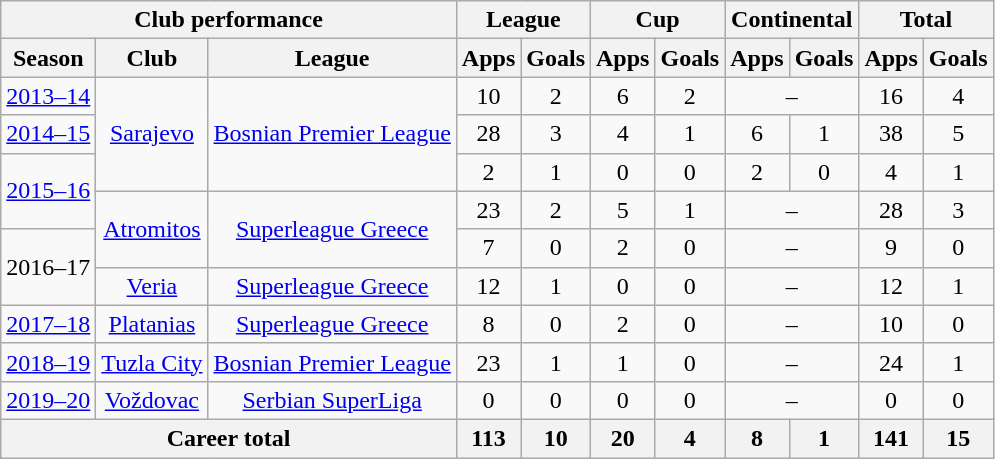<table class="wikitable" style="text-align:center">
<tr>
<th colspan=3>Club performance</th>
<th colspan=2>League</th>
<th colspan=2>Cup</th>
<th colspan=2>Continental</th>
<th colspan=2>Total</th>
</tr>
<tr>
<th>Season</th>
<th>Club</th>
<th>League</th>
<th>Apps</th>
<th>Goals</th>
<th>Apps</th>
<th>Goals</th>
<th>Apps</th>
<th>Goals</th>
<th>Apps</th>
<th>Goals</th>
</tr>
<tr>
<td><a href='#'>2013–14</a></td>
<td rowspan="3"><a href='#'>Sarajevo</a></td>
<td rowspan="3"><a href='#'>Bosnian Premier League</a></td>
<td>10</td>
<td>2</td>
<td>6</td>
<td>2</td>
<td colspan="2">–</td>
<td>16</td>
<td>4</td>
</tr>
<tr>
<td><a href='#'>2014–15</a></td>
<td>28</td>
<td>3</td>
<td>4</td>
<td>1</td>
<td>6</td>
<td>1</td>
<td>38</td>
<td>5</td>
</tr>
<tr>
<td rowspan=2><a href='#'>2015–16</a></td>
<td>2</td>
<td>1</td>
<td>0</td>
<td>0</td>
<td>2</td>
<td>0</td>
<td>4</td>
<td>1</td>
</tr>
<tr>
<td rowspan=2><a href='#'>Atromitos</a></td>
<td rowspan=2><a href='#'>Superleague Greece</a></td>
<td>23</td>
<td>2</td>
<td>5</td>
<td>1</td>
<td colspan="2">–</td>
<td>28</td>
<td>3</td>
</tr>
<tr>
<td rowspan=2>2016–17</td>
<td>7</td>
<td>0</td>
<td>2</td>
<td>0</td>
<td colspan="2">–</td>
<td>9</td>
<td>0</td>
</tr>
<tr>
<td><a href='#'>Veria</a></td>
<td><a href='#'>Superleague Greece</a></td>
<td>12</td>
<td>1</td>
<td>0</td>
<td>0</td>
<td colspan="2">–</td>
<td>12</td>
<td>1</td>
</tr>
<tr>
<td><a href='#'>2017–18</a></td>
<td><a href='#'>Platanias</a></td>
<td><a href='#'>Superleague Greece</a></td>
<td>8</td>
<td>0</td>
<td>2</td>
<td>0</td>
<td colspan="2">–</td>
<td>10</td>
<td>0</td>
</tr>
<tr>
<td><a href='#'>2018–19</a></td>
<td><a href='#'>Tuzla City</a></td>
<td><a href='#'>Bosnian Premier League</a></td>
<td>23</td>
<td>1</td>
<td>1</td>
<td>0</td>
<td colspan="2">–</td>
<td>24</td>
<td>1</td>
</tr>
<tr>
<td><a href='#'>2019–20</a></td>
<td><a href='#'>Voždovac</a></td>
<td><a href='#'>Serbian SuperLiga</a></td>
<td>0</td>
<td>0</td>
<td>0</td>
<td>0</td>
<td colspan="2">–</td>
<td>0</td>
<td>0</td>
</tr>
<tr>
<th colspan=3>Career total</th>
<th>113</th>
<th>10</th>
<th>20</th>
<th>4</th>
<th>8</th>
<th>1</th>
<th>141</th>
<th>15</th>
</tr>
</table>
